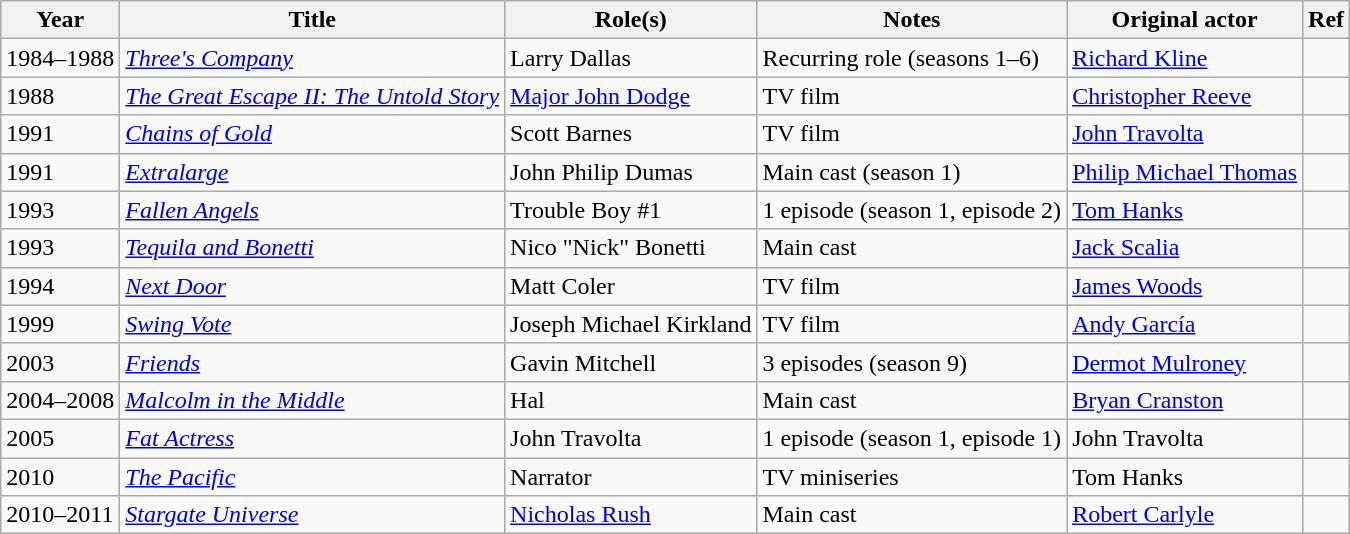<table class="wikitable plainrowheaders sortable">
<tr>
<th scope="col">Year</th>
<th scope="col">Title</th>
<th scope="col">Role(s)</th>
<th scope="col">Notes</th>
<th scope="col">Original actor</th>
<th scope="col" class="unsortable">Ref</th>
</tr>
<tr>
<td>1984–1988</td>
<td><em><a href='#'>Three's Company</a></em></td>
<td>Larry Dallas</td>
<td>Recurring role (seasons 1–6)</td>
<td><a href='#'>Richard Kline</a></td>
<td></td>
</tr>
<tr>
<td>1988</td>
<td><em><a href='#'>The Great Escape II: The Untold Story</a></em></td>
<td><a href='#'>Major John Dodge</a></td>
<td>TV film</td>
<td><a href='#'>Christopher Reeve</a></td>
<td></td>
</tr>
<tr>
<td>1991</td>
<td><em><a href='#'>Chains of Gold</a></em></td>
<td>Scott Barnes</td>
<td>TV film</td>
<td><a href='#'>John Travolta</a></td>
<td></td>
</tr>
<tr>
<td>1991</td>
<td><em><a href='#'>Extralarge</a></em></td>
<td>John Philip Dumas</td>
<td>Main cast (season 1)</td>
<td><a href='#'>Philip Michael Thomas</a></td>
<td></td>
</tr>
<tr>
<td>1993</td>
<td><em><a href='#'>Fallen Angels</a></em></td>
<td>Trouble Boy #1</td>
<td>1 episode (season 1, episode 2)</td>
<td><a href='#'>Tom Hanks</a></td>
<td></td>
</tr>
<tr>
<td>1993</td>
<td><em><a href='#'>Tequila and Bonetti</a></em></td>
<td>Nico "Nick" Bonetti</td>
<td>Main cast</td>
<td><a href='#'>Jack Scalia</a></td>
<td></td>
</tr>
<tr>
<td>1994</td>
<td><em><a href='#'>Next Door</a></em></td>
<td>Matt Coler</td>
<td>TV film</td>
<td><a href='#'>James Woods</a></td>
<td></td>
</tr>
<tr>
<td>1999</td>
<td><em><a href='#'>Swing Vote</a></em></td>
<td>Joseph Michael Kirkland</td>
<td>TV film</td>
<td><a href='#'>Andy García</a></td>
<td></td>
</tr>
<tr>
<td>2003</td>
<td><em><a href='#'>Friends</a></em></td>
<td>Gavin Mitchell</td>
<td>3 episodes (season 9)</td>
<td><a href='#'>Dermot Mulroney</a></td>
<td></td>
</tr>
<tr>
<td>2004–2008</td>
<td><em><a href='#'>Malcolm in the Middle</a></em></td>
<td>Hal</td>
<td>Main cast</td>
<td><a href='#'>Bryan Cranston</a></td>
<td></td>
</tr>
<tr>
<td>2005</td>
<td><em><a href='#'>Fat Actress</a></em></td>
<td>John Travolta</td>
<td>1 episode (season 1, episode 1)</td>
<td>John Travolta</td>
<td></td>
</tr>
<tr>
<td>2010</td>
<td><em><a href='#'>The Pacific</a></em></td>
<td>Narrator</td>
<td>TV miniseries</td>
<td>Tom Hanks</td>
<td></td>
</tr>
<tr>
<td>2010–2011</td>
<td><em><a href='#'>Stargate Universe</a></em></td>
<td><a href='#'>Nicholas Rush</a></td>
<td>Main cast</td>
<td><a href='#'>Robert Carlyle</a></td>
<td></td>
</tr>
</table>
